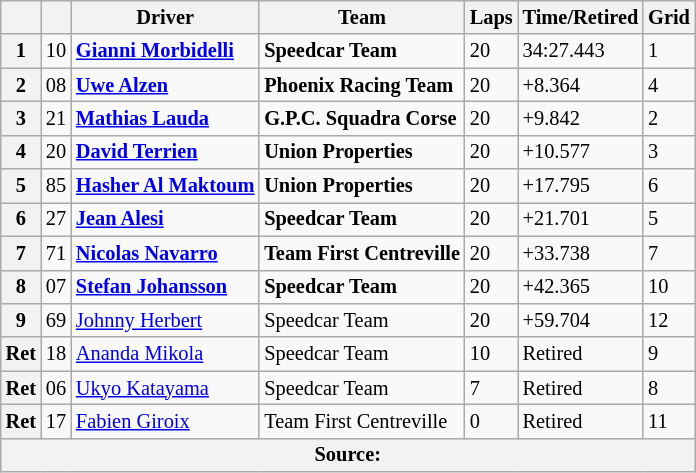<table class="wikitable" style="font-size: 85%">
<tr>
<th></th>
<th></th>
<th>Driver</th>
<th>Team</th>
<th>Laps</th>
<th>Time/Retired</th>
<th>Grid</th>
</tr>
<tr>
<th>1</th>
<td>10</td>
<td> <strong><a href='#'>Gianni Morbidelli</a></strong></td>
<td><strong>Speedcar Team</strong></td>
<td>20</td>
<td>34:27.443</td>
<td>1</td>
</tr>
<tr>
<th>2</th>
<td>08</td>
<td> <strong><a href='#'>Uwe Alzen</a></strong></td>
<td><strong>Phoenix Racing Team</strong></td>
<td>20</td>
<td>+8.364</td>
<td>4</td>
</tr>
<tr>
<th>3</th>
<td>21</td>
<td> <strong><a href='#'>Mathias Lauda</a></strong></td>
<td><strong>G.P.C. Squadra Corse</strong></td>
<td>20</td>
<td>+9.842</td>
<td>2</td>
</tr>
<tr>
<th>4</th>
<td>20</td>
<td> <strong><a href='#'>David Terrien</a></strong></td>
<td><strong>Union Properties</strong></td>
<td>20</td>
<td>+10.577</td>
<td>3</td>
</tr>
<tr>
<th>5</th>
<td>85</td>
<td> <strong><a href='#'>Hasher Al Maktoum</a></strong></td>
<td><strong>Union Properties</strong></td>
<td>20</td>
<td>+17.795</td>
<td>6</td>
</tr>
<tr>
<th>6</th>
<td>27</td>
<td> <strong><a href='#'>Jean Alesi</a></strong></td>
<td><strong>Speedcar Team</strong></td>
<td>20</td>
<td>+21.701</td>
<td>5</td>
</tr>
<tr>
<th>7</th>
<td>71</td>
<td> <strong><a href='#'>Nicolas Navarro</a></strong></td>
<td><strong>Team First Centreville</strong></td>
<td>20</td>
<td>+33.738</td>
<td>7</td>
</tr>
<tr>
<th>8</th>
<td>07</td>
<td> <strong><a href='#'>Stefan Johansson</a></strong></td>
<td><strong>Speedcar Team</strong></td>
<td>20</td>
<td>+42.365</td>
<td>10</td>
</tr>
<tr>
<th>9</th>
<td>69</td>
<td> <a href='#'>Johnny Herbert</a></td>
<td>Speedcar Team</td>
<td>20</td>
<td>+59.704</td>
<td>12</td>
</tr>
<tr>
<th>Ret</th>
<td>18</td>
<td> <a href='#'>Ananda Mikola</a></td>
<td>Speedcar Team</td>
<td>10</td>
<td>Retired</td>
<td>9</td>
</tr>
<tr>
<th>Ret</th>
<td>06</td>
<td> <a href='#'>Ukyo Katayama</a></td>
<td>Speedcar Team</td>
<td>7</td>
<td>Retired</td>
<td>8</td>
</tr>
<tr>
<th>Ret</th>
<td>17</td>
<td> <a href='#'>Fabien Giroix</a></td>
<td>Team First Centreville</td>
<td>0</td>
<td>Retired</td>
<td>11</td>
</tr>
<tr>
<th colspan="8">Source:</th>
</tr>
</table>
